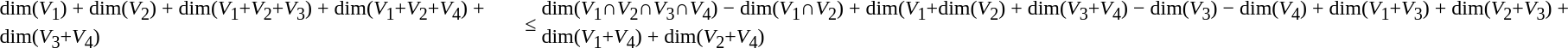<table>
<tr>
<td>dim(<em>V</em><sub>1</sub>) + dim(<em>V</em><sub>2</sub>) + dim(<em>V</em><sub>1</sub>+<em>V</em><sub>2</sub>+<em>V</em><sub>3</sub>) + dim(<em>V</em><sub>1</sub>+<em>V</em><sub>2</sub>+<em>V</em><sub>4</sub>) + dim(<em>V</em><sub>3</sub>+<em>V</em><sub>4</sub>)</td>
<td>≤</td>
<td>dim(<em>V</em><sub>1</sub>∩<em>V</em><sub>2</sub>∩<em>V</em><sub>3</sub>∩<em>V</em><sub>4</sub>) − dim(<em>V</em><sub>1</sub>∩<em>V</em><sub>2</sub>) + dim(<em>V</em><sub>1</sub>+dim(<em>V</em><sub>2</sub>) + dim(<em>V</em><sub>3</sub>+<em>V</em><sub>4</sub>) − dim(<em>V</em><sub>3</sub>) − dim(<em>V</em><sub>4</sub>) + dim(<em>V</em><sub>1</sub>+<em>V</em><sub>3</sub>) + dim(<em>V</em><sub>2</sub>+<em>V</em><sub>3</sub>) + dim(<em>V</em><sub>1</sub>+<em>V</em><sub>4</sub>) + dim(<em>V</em><sub>2</sub>+<em>V</em><sub>4</sub>)</td>
</tr>
</table>
